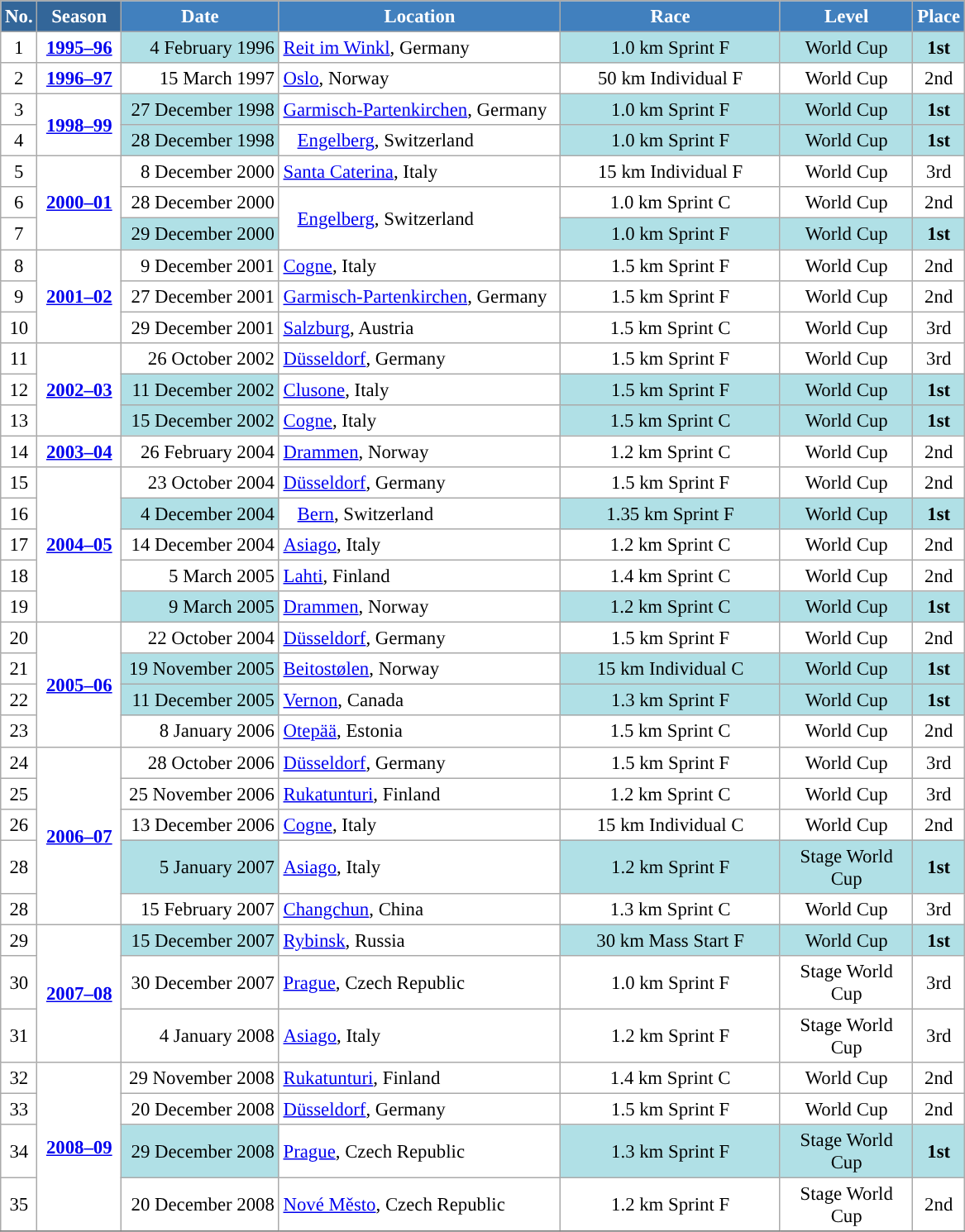<table class="wikitable sortable" style="font-size:95%; text-align:center; border:grey solid 1px; border-collapse:collapse; background:#ffffff;">
<tr style="background:#efefef;">
<th style="background-color:#369; color:white;">No.</th>
<th style="background-color:#369; color:white;">Season</th>
<th style="background-color:#4180be; color:white; width:120px;">Date</th>
<th style="background-color:#4180be; color:white; width:220px;">Location</th>
<th style="background-color:#4180be; color:white; width:170px;">Race</th>
<th style="background-color:#4180be; color:white; width:100px;">Level</th>
<th style="background-color:#4180be; color:white;">Place</th>
</tr>
<tr>
<td align=center>1</td>
<td rowspan=1 align=center><strong><a href='#'>1995–96</a></strong></td>
<td bgcolor="#BOEOE6" align=right>4 February 1996</td>
<td align=left> <a href='#'>Reit im Winkl</a>, Germany</td>
<td bgcolor="#BOEOE6">1.0 km Sprint F</td>
<td bgcolor="#BOEOE6">World Cup</td>
<td bgcolor="#BOEOE6"><strong>1st</strong></td>
</tr>
<tr>
<td align=center>2</td>
<td rowspan=1 align=center><strong> <a href='#'>1996–97</a> </strong></td>
<td align=right>15 March 1997</td>
<td align=left> <a href='#'>Oslo</a>, Norway</td>
<td>50 km Individual F</td>
<td>World Cup</td>
<td>2nd</td>
</tr>
<tr>
<td align=center>3</td>
<td rowspan=2 align=center><strong><a href='#'>1998–99</a></strong></td>
<td bgcolor="#BOEOE6" align=right>27 December 1998</td>
<td align=left> <a href='#'>Garmisch-Partenkirchen</a>, Germany</td>
<td bgcolor="#BOEOE6">1.0 km Sprint F</td>
<td bgcolor="#BOEOE6">World Cup</td>
<td bgcolor="#BOEOE6"><strong>1st</strong></td>
</tr>
<tr>
<td align=center>4</td>
<td bgcolor="#BOEOE6" align=right>28 December 1998</td>
<td align=left>   <a href='#'>Engelberg</a>, Switzerland</td>
<td bgcolor="#BOEOE6">1.0 km Sprint F</td>
<td bgcolor="#BOEOE6">World Cup</td>
<td bgcolor="#BOEOE6"><strong>1st</strong></td>
</tr>
<tr>
<td align=center>5</td>
<td rowspan=3 align=center><strong> <a href='#'>2000–01</a> </strong></td>
<td align=right>8 December 2000</td>
<td align=left> <a href='#'>Santa Caterina</a>, Italy</td>
<td>15 km Individual F</td>
<td>World Cup</td>
<td>3rd</td>
</tr>
<tr>
<td align=center>6</td>
<td align=right>28 December 2000</td>
<td rowspan=2 align=left>   <a href='#'>Engelberg</a>, Switzerland</td>
<td>1.0 km Sprint C</td>
<td>World Cup</td>
<td>2nd</td>
</tr>
<tr>
<td align=center>7</td>
<td bgcolor="#BOEOE6" align=right>29 December 2000</td>
<td bgcolor="#BOEOE6">1.0 km Sprint F</td>
<td bgcolor="#BOEOE6">World Cup</td>
<td bgcolor="#BOEOE6"><strong>1st</strong></td>
</tr>
<tr>
<td align=center>8</td>
<td rowspan=3 align=center><strong> <a href='#'>2001–02</a> </strong></td>
<td align=right>9 December 2001</td>
<td align=left> <a href='#'>Cogne</a>, Italy</td>
<td>1.5 km Sprint F</td>
<td>World Cup</td>
<td>2nd</td>
</tr>
<tr>
<td align=center>9</td>
<td align=right>27 December 2001</td>
<td align=left> <a href='#'>Garmisch-Partenkirchen</a>, Germany</td>
<td>1.5 km Sprint F</td>
<td>World Cup</td>
<td>2nd</td>
</tr>
<tr>
<td align=center>10</td>
<td align=right>29 December 2001</td>
<td align=left> <a href='#'>Salzburg</a>, Austria</td>
<td>1.5 km Sprint C</td>
<td>World Cup</td>
<td>3rd</td>
</tr>
<tr>
<td align=center>11</td>
<td rowspan=3 align=center><strong> <a href='#'>2002–03</a> </strong></td>
<td align=right>26 October 2002</td>
<td align=left> <a href='#'>Düsseldorf</a>, Germany</td>
<td>1.5 km Sprint F</td>
<td>World Cup</td>
<td>3rd</td>
</tr>
<tr>
<td align=center>12</td>
<td bgcolor="#BOEOE6" align=right>11 December 2002</td>
<td align=left> <a href='#'>Clusone</a>, Italy</td>
<td bgcolor="#BOEOE6">1.5 km Sprint F</td>
<td bgcolor="#BOEOE6">World Cup</td>
<td bgcolor="#BOEOE6"><strong>1st</strong></td>
</tr>
<tr>
<td align=center>13</td>
<td bgcolor="#BOEOE6" align=right>15 December 2002</td>
<td align=left> <a href='#'>Cogne</a>, Italy</td>
<td bgcolor="#BOEOE6">1.5 km Sprint C</td>
<td bgcolor="#BOEOE6">World Cup</td>
<td bgcolor="#BOEOE6"><strong>1st</strong></td>
</tr>
<tr>
<td align=center>14</td>
<td rowspan=1 align=center><strong> <a href='#'>2003–04</a> </strong></td>
<td align=right>26 February 2004</td>
<td align=left> <a href='#'>Drammen</a>, Norway</td>
<td>1.2 km Sprint C</td>
<td>World Cup</td>
<td>2nd</td>
</tr>
<tr>
<td align=center>15</td>
<td rowspan=5 align=center><strong> <a href='#'>2004–05</a> </strong></td>
<td align=right>23 October 2004</td>
<td align=left> <a href='#'>Düsseldorf</a>, Germany</td>
<td>1.5 km Sprint F</td>
<td>World Cup</td>
<td>2nd</td>
</tr>
<tr>
<td align=center>16</td>
<td bgcolor="#BOEOE6" align=right>4 December 2004</td>
<td align=left>   <a href='#'>Bern</a>, Switzerland</td>
<td bgcolor="#BOEOE6">1.35 km Sprint F</td>
<td bgcolor="#BOEOE6">World Cup</td>
<td bgcolor="#BOEOE6"><strong>1st</strong></td>
</tr>
<tr>
<td align=center>17</td>
<td align=right>14 December 2004</td>
<td align=left> <a href='#'>Asiago</a>, Italy</td>
<td>1.2 km Sprint C</td>
<td>World Cup</td>
<td>2nd</td>
</tr>
<tr>
<td align=center>18</td>
<td align=right>5 March 2005</td>
<td align=left> <a href='#'>Lahti</a>, Finland</td>
<td>1.4 km Sprint C</td>
<td>World Cup</td>
<td>2nd</td>
</tr>
<tr>
<td align=center>19</td>
<td bgcolor="#BOEOE6" align=right>9 March 2005</td>
<td align=left> <a href='#'>Drammen</a>, Norway</td>
<td bgcolor="#BOEOE6">1.2 km Sprint C</td>
<td bgcolor="#BOEOE6">World Cup</td>
<td bgcolor="#BOEOE6"><strong>1st</strong></td>
</tr>
<tr>
<td align=center>20</td>
<td rowspan=4 align=center><strong> <a href='#'>2005–06</a> </strong></td>
<td align=right>22 October 2004</td>
<td align=left> <a href='#'>Düsseldorf</a>, Germany</td>
<td>1.5 km Sprint F</td>
<td>World Cup</td>
<td>2nd</td>
</tr>
<tr>
<td align=center>21</td>
<td bgcolor="#BOEOE6" align=right>19 November 2005</td>
<td align=left> <a href='#'>Beitostølen</a>, Norway</td>
<td bgcolor="#BOEOE6">15 km Individual C</td>
<td bgcolor="#BOEOE6">World Cup</td>
<td bgcolor="#BOEOE6"><strong>1st</strong></td>
</tr>
<tr>
<td align=center>22</td>
<td bgcolor="#BOEOE6" align=right>11 December 2005</td>
<td align=left> <a href='#'>Vernon</a>, Canada</td>
<td bgcolor="#BOEOE6">1.3 km Sprint F</td>
<td bgcolor="#BOEOE6">World Cup</td>
<td bgcolor="#BOEOE6"><strong>1st</strong></td>
</tr>
<tr>
<td align=center>23</td>
<td align=right>8 January 2006</td>
<td align=left> <a href='#'>Otepää</a>, Estonia</td>
<td>1.5 km Sprint C</td>
<td>World Cup</td>
<td>2nd</td>
</tr>
<tr>
<td align=center>24</td>
<td rowspan=5 align=center><strong> <a href='#'>2006–07</a> </strong></td>
<td align=right>28 October 2006</td>
<td align=left> <a href='#'>Düsseldorf</a>, Germany</td>
<td>1.5 km Sprint F</td>
<td>World Cup</td>
<td>3rd</td>
</tr>
<tr>
<td align=center>25</td>
<td align=right>25 November 2006</td>
<td align=left> <a href='#'>Rukatunturi</a>, Finland</td>
<td>1.2 km Sprint C</td>
<td>World Cup</td>
<td>3rd</td>
</tr>
<tr>
<td align=center>26</td>
<td align=right>13 December 2006</td>
<td align=left> <a href='#'>Cogne</a>, Italy</td>
<td>15 km Individual C</td>
<td>World Cup</td>
<td>2nd</td>
</tr>
<tr>
<td align=center>28</td>
<td bgcolor="#BOEOE6" align=right>5 January 2007</td>
<td align=left> <a href='#'>Asiago</a>, Italy</td>
<td bgcolor="#BOEOE6">1.2 km Sprint F</td>
<td bgcolor="#BOEOE6">Stage World Cup</td>
<td bgcolor="#BOEOE6"><strong>1st</strong></td>
</tr>
<tr>
<td align=center>28</td>
<td align=right>15 February 2007</td>
<td align=left> <a href='#'>Changchun</a>, China</td>
<td>1.3 km Sprint C</td>
<td>World Cup</td>
<td>3rd</td>
</tr>
<tr>
<td align=center>29</td>
<td rowspan=3 align=center><strong><a href='#'>2007–08</a></strong></td>
<td bgcolor="#BOEOE6" align=right>15 December 2007</td>
<td align=left> <a href='#'>Rybinsk</a>, Russia</td>
<td bgcolor="#BOEOE6">30 km Mass Start F</td>
<td bgcolor="#BOEOE6">World Cup</td>
<td bgcolor="#BOEOE6"><strong>1st</strong></td>
</tr>
<tr>
<td align=center>30</td>
<td align=right>30 December 2007</td>
<td align=left> <a href='#'>Prague</a>, Czech Republic</td>
<td>1.0 km Sprint F</td>
<td>Stage World Cup</td>
<td>3rd</td>
</tr>
<tr>
<td align=center>31</td>
<td align=right>4 January 2008</td>
<td align=left> <a href='#'>Asiago</a>, Italy</td>
<td>1.2 km Sprint F</td>
<td>Stage World Cup</td>
<td>3rd</td>
</tr>
<tr>
<td align=center>32</td>
<td rowspan=4 align=center><strong> <a href='#'>2008–09</a> </strong></td>
<td align=right>29 November 2008</td>
<td align=left> <a href='#'>Rukatunturi</a>, Finland</td>
<td>1.4 km Sprint C</td>
<td>World Cup</td>
<td>2nd</td>
</tr>
<tr>
<td align=center>33</td>
<td align=right>20 December 2008</td>
<td align=left> <a href='#'>Düsseldorf</a>, Germany</td>
<td>1.5 km Sprint F</td>
<td>World Cup</td>
<td>2nd</td>
</tr>
<tr>
<td align=center>34</td>
<td bgcolor="#BOEOE6" align=right>29 December 2008</td>
<td align=left> <a href='#'>Prague</a>, Czech Republic</td>
<td bgcolor="#BOEOE6">1.3 km Sprint F</td>
<td bgcolor="#BOEOE6">Stage World Cup</td>
<td bgcolor="#BOEOE6"><strong>1st</strong></td>
</tr>
<tr>
<td align=center>35</td>
<td align=right>20 December 2008</td>
<td align=left> <a href='#'>Nové Město</a>, Czech Republic</td>
<td>1.2 km Sprint F</td>
<td>Stage World Cup</td>
<td>2nd</td>
</tr>
<tr>
</tr>
</table>
